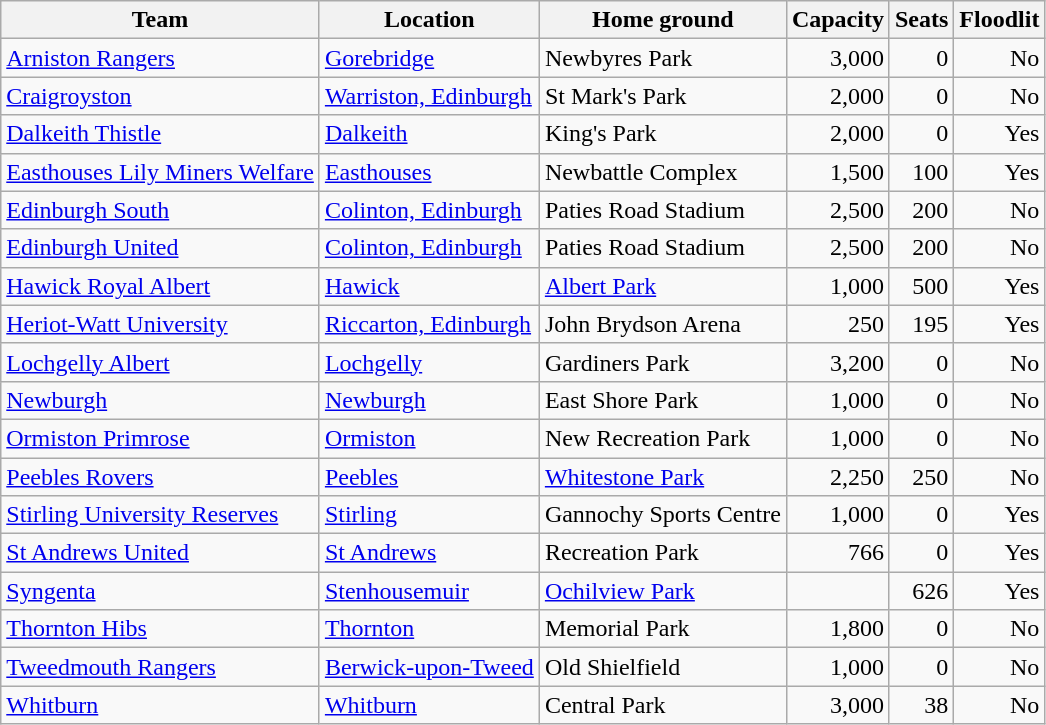<table class="wikitable sortable">
<tr>
<th>Team</th>
<th>Location</th>
<th>Home ground</th>
<th data-sort-type="number">Capacity</th>
<th data-sort-type="number">Seats</th>
<th>Floodlit</th>
</tr>
<tr>
<td><a href='#'>Arniston Rangers</a></td>
<td><a href='#'>Gorebridge</a></td>
<td>Newbyres Park</td>
<td align=right>3,000</td>
<td align=right>0</td>
<td align=right>No</td>
</tr>
<tr>
<td><a href='#'>Craigroyston</a></td>
<td><a href='#'>Warriston, Edinburgh</a></td>
<td>St Mark's Park</td>
<td align=right>2,000</td>
<td align=right>0</td>
<td align=right>No</td>
</tr>
<tr>
<td><a href='#'>Dalkeith Thistle</a> </td>
<td><a href='#'>Dalkeith</a></td>
<td>King's Park</td>
<td align=right>2,000</td>
<td align=right>0</td>
<td align=right>Yes</td>
</tr>
<tr>
<td><a href='#'>Easthouses Lily Miners Welfare</a> </td>
<td><a href='#'>Easthouses</a></td>
<td>Newbattle Complex</td>
<td align=right>1,500</td>
<td align=right>100</td>
<td align=right>Yes</td>
</tr>
<tr>
<td><a href='#'>Edinburgh South</a></td>
<td><a href='#'>Colinton, Edinburgh</a></td>
<td>Paties Road Stadium</td>
<td align=right>2,500</td>
<td align=right>200</td>
<td align=right>No</td>
</tr>
<tr>
<td><a href='#'>Edinburgh United</a></td>
<td><a href='#'>Colinton, Edinburgh</a></td>
<td>Paties Road Stadium</td>
<td align=right>2,500</td>
<td align=right>200</td>
<td align=right>No</td>
</tr>
<tr>
<td><a href='#'>Hawick Royal Albert</a> </td>
<td><a href='#'>Hawick</a></td>
<td><a href='#'>Albert Park</a></td>
<td align=right>1,000</td>
<td align=right>500</td>
<td align=right>Yes</td>
</tr>
<tr>
<td><a href='#'>Heriot-Watt University</a></td>
<td><a href='#'>Riccarton, Edinburgh</a></td>
<td>John Brydson Arena</td>
<td align=right>250</td>
<td align=right>195</td>
<td align=right>Yes</td>
</tr>
<tr>
<td><a href='#'>Lochgelly Albert</a></td>
<td><a href='#'>Lochgelly</a></td>
<td>Gardiners Park</td>
<td align=right>3,200</td>
<td align=right>0</td>
<td align=right>No</td>
</tr>
<tr>
<td><a href='#'>Newburgh</a></td>
<td><a href='#'>Newburgh</a></td>
<td>East Shore Park</td>
<td align=right>1,000</td>
<td align=right>0</td>
<td align=right>No</td>
</tr>
<tr>
<td><a href='#'>Ormiston Primrose</a></td>
<td><a href='#'>Ormiston</a></td>
<td>New Recreation Park</td>
<td align=right>1,000</td>
<td align=right>0</td>
<td align=right>No</td>
</tr>
<tr>
<td><a href='#'>Peebles Rovers</a></td>
<td><a href='#'>Peebles</a></td>
<td><a href='#'>Whitestone Park</a></td>
<td align=right>2,250</td>
<td align=right>250</td>
<td align=right>No</td>
</tr>
<tr>
<td><a href='#'>Stirling University Reserves</a></td>
<td><a href='#'>Stirling</a></td>
<td>Gannochy Sports Centre</td>
<td align=right>1,000</td>
<td align=right>0</td>
<td align=right>Yes</td>
</tr>
<tr>
<td><a href='#'>St Andrews United</a> </td>
<td><a href='#'>St Andrews</a></td>
<td>Recreation Park</td>
<td align=right>766</td>
<td align=right>0</td>
<td align=right>Yes</td>
</tr>
<tr>
<td><a href='#'>Syngenta</a> </td>
<td><a href='#'>Stenhousemuir</a></td>
<td><a href='#'>Ochilview Park</a></td>
<td align=right></td>
<td align=right>626</td>
<td align=right>Yes</td>
</tr>
<tr>
<td><a href='#'>Thornton Hibs</a></td>
<td><a href='#'>Thornton</a></td>
<td>Memorial Park</td>
<td align=right>1,800</td>
<td align=right>0</td>
<td align=right>No</td>
</tr>
<tr>
<td><a href='#'>Tweedmouth Rangers</a></td>
<td><a href='#'>Berwick-upon-Tweed</a></td>
<td>Old Shielfield</td>
<td align=right>1,000</td>
<td align=right>0</td>
<td align=right>No</td>
</tr>
<tr>
<td><a href='#'>Whitburn</a></td>
<td><a href='#'>Whitburn</a></td>
<td>Central Park</td>
<td align=right>3,000</td>
<td align=right>38</td>
<td align=right>No</td>
</tr>
</table>
